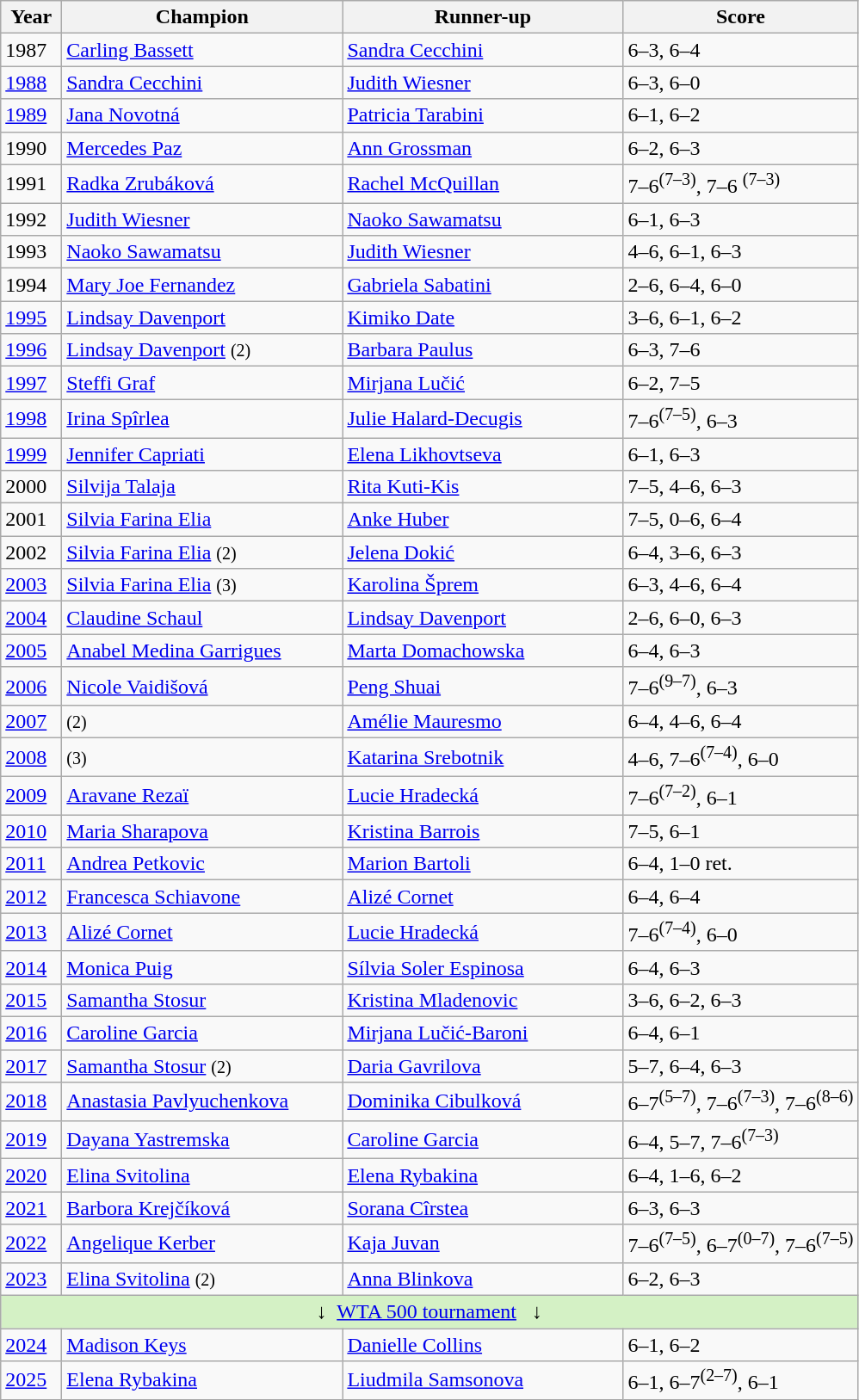<table class="wikitable">
<tr>
<th style="width:40px">Year</th>
<th style="width:210px">Champion</th>
<th style="width:210px">Runner-up</th>
<th class="unsortable">Score</th>
</tr>
<tr>
<td>1987</td>
<td> <a href='#'>Carling Bassett</a></td>
<td> <a href='#'>Sandra Cecchini</a></td>
<td>6–3, 6–4</td>
</tr>
<tr>
<td><a href='#'>1988</a></td>
<td> <a href='#'>Sandra Cecchini</a></td>
<td> <a href='#'>Judith Wiesner</a></td>
<td>6–3, 6–0</td>
</tr>
<tr>
<td><a href='#'>1989</a></td>
<td> <a href='#'>Jana Novotná</a></td>
<td> <a href='#'>Patricia Tarabini</a></td>
<td>6–1, 6–2</td>
</tr>
<tr>
<td>1990</td>
<td> <a href='#'>Mercedes Paz</a></td>
<td> <a href='#'>Ann Grossman</a></td>
<td>6–2, 6–3</td>
</tr>
<tr>
<td>1991</td>
<td> <a href='#'>Radka Zrubáková</a></td>
<td> <a href='#'>Rachel McQuillan</a></td>
<td>7–6<sup>(7–3)</sup>, 7–6 <sup>(7–3)</sup></td>
</tr>
<tr>
<td>1992</td>
<td> <a href='#'>Judith Wiesner</a></td>
<td> <a href='#'>Naoko Sawamatsu</a></td>
<td>6–1, 6–3</td>
</tr>
<tr>
<td>1993</td>
<td> <a href='#'>Naoko Sawamatsu</a></td>
<td> <a href='#'>Judith Wiesner</a></td>
<td>4–6, 6–1, 6–3</td>
</tr>
<tr>
<td>1994</td>
<td> <a href='#'>Mary Joe Fernandez</a></td>
<td> <a href='#'>Gabriela Sabatini</a></td>
<td>2–6, 6–4, 6–0</td>
</tr>
<tr>
<td><a href='#'>1995</a></td>
<td> <a href='#'>Lindsay Davenport</a></td>
<td> <a href='#'>Kimiko Date</a></td>
<td>3–6, 6–1, 6–2</td>
</tr>
<tr>
<td><a href='#'>1996</a></td>
<td> <a href='#'>Lindsay Davenport</a> <small>(2)</small></td>
<td> <a href='#'>Barbara Paulus</a></td>
<td>6–3, 7–6</td>
</tr>
<tr>
<td><a href='#'>1997</a></td>
<td> <a href='#'>Steffi Graf</a></td>
<td> <a href='#'>Mirjana Lučić</a></td>
<td>6–2, 7–5</td>
</tr>
<tr>
<td><a href='#'>1998</a></td>
<td> <a href='#'>Irina Spîrlea</a></td>
<td> <a href='#'>Julie Halard-Decugis</a></td>
<td>7–6<sup>(7–5)</sup>, 6–3</td>
</tr>
<tr>
<td><a href='#'>1999</a></td>
<td> <a href='#'>Jennifer Capriati</a></td>
<td> <a href='#'>Elena Likhovtseva</a></td>
<td>6–1, 6–3</td>
</tr>
<tr>
<td>2000</td>
<td> <a href='#'>Silvija Talaja</a></td>
<td> <a href='#'>Rita Kuti-Kis</a></td>
<td>7–5, 4–6, 6–3</td>
</tr>
<tr>
<td>2001</td>
<td> <a href='#'>Silvia Farina Elia</a></td>
<td> <a href='#'>Anke Huber</a></td>
<td>7–5, 0–6, 6–4</td>
</tr>
<tr>
<td>2002</td>
<td> <a href='#'>Silvia Farina Elia</a> <small>(2)</small></td>
<td> <a href='#'>Jelena Dokić</a></td>
<td>6–4, 3–6, 6–3</td>
</tr>
<tr>
<td><a href='#'>2003</a></td>
<td> <a href='#'>Silvia Farina Elia</a> <small>(3)</small></td>
<td> <a href='#'>Karolina Šprem</a></td>
<td>6–3, 4–6, 6–4</td>
</tr>
<tr>
<td><a href='#'>2004</a></td>
<td> <a href='#'>Claudine Schaul</a></td>
<td> <a href='#'>Lindsay Davenport</a></td>
<td>2–6, 6–0, 6–3</td>
</tr>
<tr>
<td><a href='#'>2005</a></td>
<td> <a href='#'>Anabel Medina Garrigues</a></td>
<td> <a href='#'>Marta Domachowska</a></td>
<td>6–4, 6–3</td>
</tr>
<tr>
<td><a href='#'>2006</a></td>
<td> <a href='#'>Nicole Vaidišová</a></td>
<td> <a href='#'>Peng Shuai</a></td>
<td>7–6<sup>(9–7)</sup>, 6–3</td>
</tr>
<tr>
<td><a href='#'>2007</a></td>
<td> <small>(2)</small></td>
<td> <a href='#'>Amélie Mauresmo</a></td>
<td>6–4, 4–6, 6–4</td>
</tr>
<tr>
<td><a href='#'>2008</a></td>
<td> <small>(3)</small></td>
<td> <a href='#'>Katarina Srebotnik</a></td>
<td>4–6, 7–6<sup>(7–4)</sup>, 6–0</td>
</tr>
<tr>
<td><a href='#'>2009</a></td>
<td> <a href='#'>Aravane Rezaï</a></td>
<td> <a href='#'>Lucie Hradecká</a></td>
<td>7–6<sup>(7–2)</sup>, 6–1</td>
</tr>
<tr>
<td><a href='#'>2010</a></td>
<td> <a href='#'>Maria Sharapova</a></td>
<td> <a href='#'>Kristina Barrois</a></td>
<td>7–5, 6–1</td>
</tr>
<tr>
<td><a href='#'>2011</a></td>
<td> <a href='#'>Andrea Petkovic</a></td>
<td> <a href='#'>Marion Bartoli</a></td>
<td>6–4, 1–0 ret.</td>
</tr>
<tr>
<td><a href='#'>2012</a></td>
<td> <a href='#'>Francesca Schiavone</a></td>
<td> <a href='#'>Alizé Cornet</a></td>
<td>6–4, 6–4</td>
</tr>
<tr>
<td><a href='#'>2013</a></td>
<td> <a href='#'>Alizé Cornet</a></td>
<td> <a href='#'>Lucie Hradecká</a></td>
<td>7–6<sup>(7–4)</sup>, 6–0</td>
</tr>
<tr>
<td><a href='#'>2014</a></td>
<td> <a href='#'>Monica Puig</a></td>
<td> <a href='#'>Sílvia Soler Espinosa</a></td>
<td>6–4, 6–3</td>
</tr>
<tr>
<td><a href='#'>2015</a></td>
<td> <a href='#'>Samantha Stosur</a></td>
<td> <a href='#'>Kristina Mladenovic</a></td>
<td>3–6, 6–2, 6–3</td>
</tr>
<tr>
<td><a href='#'>2016</a></td>
<td> <a href='#'>Caroline Garcia</a></td>
<td> <a href='#'>Mirjana Lučić-Baroni</a></td>
<td>6–4, 6–1</td>
</tr>
<tr>
<td><a href='#'>2017</a></td>
<td> <a href='#'>Samantha Stosur</a> <small>(2)</small></td>
<td> <a href='#'>Daria Gavrilova</a></td>
<td>5–7, 6–4, 6–3</td>
</tr>
<tr>
<td><a href='#'>2018</a></td>
<td> <a href='#'>Anastasia Pavlyuchenkova</a></td>
<td> <a href='#'>Dominika Cibulková</a></td>
<td>6–7<sup>(5–7)</sup>, 7–6<sup>(7–3)</sup>, 7–6<sup>(8–6)</sup></td>
</tr>
<tr>
<td><a href='#'>2019</a></td>
<td> <a href='#'>Dayana Yastremska</a></td>
<td> <a href='#'>Caroline Garcia</a></td>
<td>6–4, 5–7, 7–6<sup>(7–3)</sup></td>
</tr>
<tr>
<td><a href='#'>2020</a></td>
<td> <a href='#'>Elina Svitolina</a></td>
<td> <a href='#'>Elena Rybakina</a></td>
<td>6–4, 1–6, 6–2</td>
</tr>
<tr>
<td><a href='#'>2021</a></td>
<td> <a href='#'>Barbora Krejčíková</a></td>
<td> <a href='#'>Sorana Cîrstea</a></td>
<td>6–3, 6–3</td>
</tr>
<tr>
<td><a href='#'>2022</a></td>
<td> <a href='#'>Angelique Kerber</a></td>
<td> <a href='#'>Kaja Juvan</a></td>
<td>7–6<sup>(7–5)</sup>, 6–7<sup>(0–7)</sup>, 7–6<sup>(7–5)</sup></td>
</tr>
<tr>
<td><a href='#'>2023</a></td>
<td> <a href='#'>Elina Svitolina</a> <small>(2)</small></td>
<td> <a href='#'>Anna Blinkova</a></td>
<td>6–2, 6–3</td>
</tr>
<tr>
<td colspan=8 style=background:#D4F1C5 align=center>↓  <a href='#'>WTA 500 tournament</a>   ↓</td>
</tr>
<tr>
<td><a href='#'>2024</a></td>
<td> <a href='#'>Madison Keys</a></td>
<td> <a href='#'>Danielle Collins</a></td>
<td>6–1, 6–2</td>
</tr>
<tr>
<td><a href='#'>2025</a></td>
<td> <a href='#'>Elena Rybakina</a></td>
<td> <a href='#'>Liudmila Samsonova</a></td>
<td>6–1, 6–7<sup>(2–7)</sup>, 6–1</td>
</tr>
</table>
